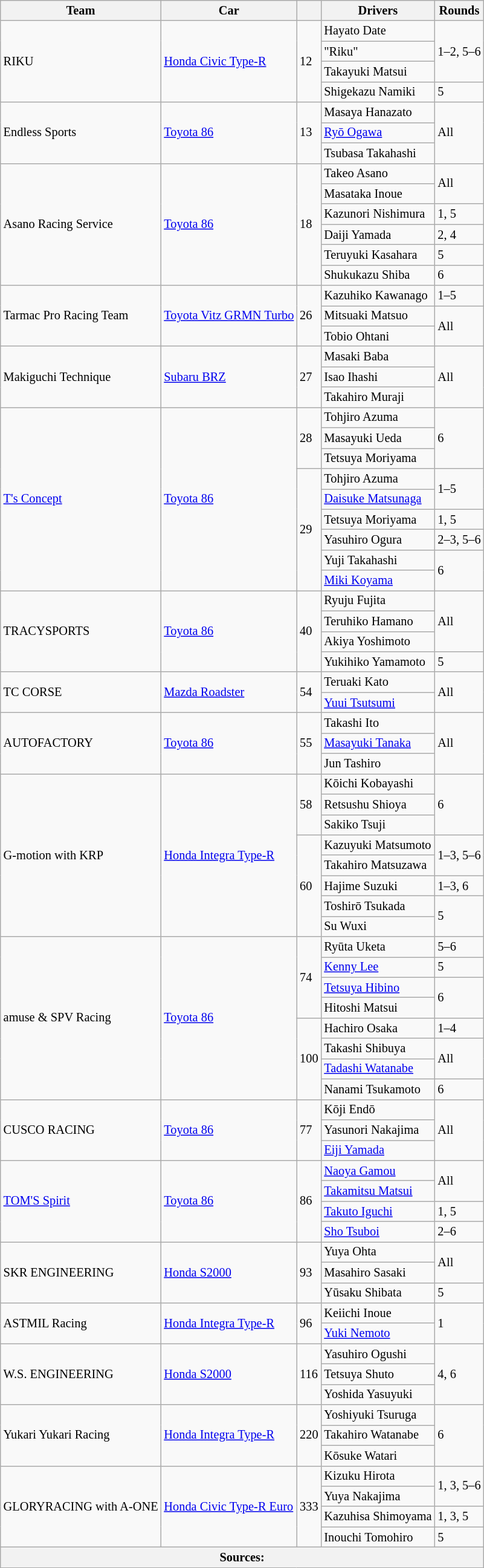<table class="wikitable" style="font-size: 85%">
<tr>
<th>Team</th>
<th>Car</th>
<th></th>
<th>Drivers</th>
<th>Rounds</th>
</tr>
<tr>
<td rowspan=4> RIKU</td>
<td rowspan=4><a href='#'>Honda Civic Type-R</a></td>
<td rowspan=4>12</td>
<td> Hayato Date</td>
<td rowspan=3>1–2, 5–6</td>
</tr>
<tr>
<td> "Riku"</td>
</tr>
<tr>
<td> Takayuki Matsui</td>
</tr>
<tr>
<td> Shigekazu Namiki</td>
<td>5</td>
</tr>
<tr>
<td rowspan=3> Endless Sports</td>
<td rowspan=3><a href='#'>Toyota 86</a></td>
<td rowspan=3>13</td>
<td> Masaya Hanazato</td>
<td rowspan=3>All</td>
</tr>
<tr>
<td> <a href='#'>Ryō Ogawa</a></td>
</tr>
<tr>
<td> Tsubasa Takahashi</td>
</tr>
<tr>
<td rowspan=6> Asano Racing Service</td>
<td rowspan=6><a href='#'>Toyota 86</a></td>
<td rowspan=6>18</td>
<td> Takeo Asano</td>
<td rowspan=2>All</td>
</tr>
<tr>
<td> Masataka Inoue</td>
</tr>
<tr>
<td> Kazunori Nishimura</td>
<td>1, 5</td>
</tr>
<tr>
<td> Daiji Yamada</td>
<td>2, 4</td>
</tr>
<tr>
<td> Teruyuki Kasahara</td>
<td>5</td>
</tr>
<tr>
<td> Shukukazu Shiba</td>
<td>6</td>
</tr>
<tr>
<td rowspan=3> Tarmac Pro Racing Team</td>
<td rowspan=3><a href='#'>Toyota Vitz GRMN Turbo</a></td>
<td rowspan=3>26</td>
<td> Kazuhiko Kawanago</td>
<td>1–5</td>
</tr>
<tr>
<td> Mitsuaki Matsuo</td>
<td rowspan=2>All</td>
</tr>
<tr>
<td> Tobio Ohtani</td>
</tr>
<tr>
<td rowspan=3> Makiguchi Technique</td>
<td rowspan=3><a href='#'>Subaru BRZ</a></td>
<td rowspan=3>27</td>
<td> Masaki Baba</td>
<td rowspan=3>All</td>
</tr>
<tr>
<td> Isao Ihashi</td>
</tr>
<tr>
<td> Takahiro Muraji</td>
</tr>
<tr>
<td rowspan=9> <a href='#'>T's Concept</a></td>
<td rowspan=9><a href='#'>Toyota 86</a></td>
<td rowspan=3>28</td>
<td> Tohjiro Azuma</td>
<td rowspan=3>6</td>
</tr>
<tr>
<td> Masayuki Ueda</td>
</tr>
<tr>
<td> Tetsuya Moriyama</td>
</tr>
<tr>
<td rowspan=6>29</td>
<td> Tohjiro Azuma</td>
<td rowspan=2>1–5</td>
</tr>
<tr>
<td> <a href='#'>Daisuke Matsunaga</a></td>
</tr>
<tr>
<td> Tetsuya Moriyama</td>
<td>1, 5</td>
</tr>
<tr>
<td> Yasuhiro Ogura</td>
<td>2–3, 5–6</td>
</tr>
<tr>
<td> Yuji Takahashi</td>
<td rowspan=2>6</td>
</tr>
<tr>
<td> <a href='#'>Miki Koyama</a></td>
</tr>
<tr>
<td rowspan=4> TRACYSPORTS</td>
<td rowspan=4><a href='#'>Toyota 86</a></td>
<td rowspan=4>40</td>
<td> Ryuju Fujita</td>
<td rowspan=3>All</td>
</tr>
<tr>
<td> Teruhiko Hamano</td>
</tr>
<tr>
<td> Akiya Yoshimoto</td>
</tr>
<tr>
<td> Yukihiko Yamamoto</td>
<td>5</td>
</tr>
<tr>
<td rowspan=2> TC CORSE</td>
<td rowspan=2><a href='#'>Mazda Roadster</a></td>
<td rowspan=2>54</td>
<td> Teruaki Kato</td>
<td rowspan=2>All</td>
</tr>
<tr>
<td> <a href='#'>Yuui Tsutsumi</a></td>
</tr>
<tr>
<td rowspan=3> AUTOFACTORY</td>
<td rowspan=3><a href='#'>Toyota 86</a></td>
<td rowspan=3>55</td>
<td> Takashi Ito</td>
<td rowspan=3>All</td>
</tr>
<tr>
<td> <a href='#'>Masayuki Tanaka</a></td>
</tr>
<tr>
<td> Jun Tashiro</td>
</tr>
<tr>
<td rowspan=8> G-motion with KRP</td>
<td rowspan=8><a href='#'>Honda Integra Type-R</a></td>
<td rowspan=3>58</td>
<td> Kōichi Kobayashi</td>
<td rowspan=3>6</td>
</tr>
<tr>
<td> Retsushu Shioya</td>
</tr>
<tr>
<td> Sakiko Tsuji</td>
</tr>
<tr>
<td rowspan=5>60</td>
<td> Kazuyuki Matsumoto</td>
<td rowspan=2>1–3, 5–6</td>
</tr>
<tr>
<td> Takahiro Matsuzawa</td>
</tr>
<tr>
<td> Hajime Suzuki</td>
<td>1–3, 6</td>
</tr>
<tr>
<td> Toshirō Tsukada</td>
<td rowspan=2>5</td>
</tr>
<tr>
<td> Su Wuxi</td>
</tr>
<tr>
<td rowspan=8> amuse & SPV Racing</td>
<td rowspan=8><a href='#'>Toyota 86</a></td>
<td rowspan=4>74</td>
<td> Ryūta Uketa</td>
<td>5–6</td>
</tr>
<tr>
<td> <a href='#'>Kenny Lee</a></td>
<td>5</td>
</tr>
<tr>
<td> <a href='#'>Tetsuya Hibino</a></td>
<td rowspan=2>6</td>
</tr>
<tr>
<td> Hitoshi Matsui</td>
</tr>
<tr>
<td rowspan=4>100</td>
<td> Hachiro Osaka</td>
<td>1–4</td>
</tr>
<tr>
<td> Takashi Shibuya</td>
<td rowspan=2>All</td>
</tr>
<tr>
<td> <a href='#'>Tadashi Watanabe</a></td>
</tr>
<tr>
<td> Nanami Tsukamoto</td>
<td>6</td>
</tr>
<tr>
<td rowspan=3> CUSCO RACING</td>
<td rowspan=3><a href='#'>Toyota 86</a></td>
<td rowspan=3>77</td>
<td> Kōji Endō</td>
<td rowspan=3>All</td>
</tr>
<tr>
<td> Yasunori Nakajima</td>
</tr>
<tr>
<td> <a href='#'>Eiji Yamada</a></td>
</tr>
<tr>
<td rowspan=4> <a href='#'>TOM'S Spirit</a></td>
<td rowspan=4><a href='#'>Toyota 86</a></td>
<td rowspan=4>86</td>
<td> <a href='#'>Naoya Gamou</a></td>
<td rowspan=2>All</td>
</tr>
<tr>
<td> <a href='#'>Takamitsu Matsui</a></td>
</tr>
<tr>
<td> <a href='#'>Takuto Iguchi</a></td>
<td>1, 5</td>
</tr>
<tr>
<td> <a href='#'>Sho Tsuboi</a></td>
<td>2–6</td>
</tr>
<tr>
<td rowspan=3> SKR ENGINEERING</td>
<td rowspan=3><a href='#'>Honda S2000</a></td>
<td rowspan=3>93</td>
<td> Yuya Ohta</td>
<td rowspan=2>All</td>
</tr>
<tr>
<td> Masahiro Sasaki</td>
</tr>
<tr>
<td> Yūsaku Shibata</td>
<td>5</td>
</tr>
<tr>
<td rowspan=2> ASTMIL Racing</td>
<td rowspan=2><a href='#'>Honda Integra Type-R</a></td>
<td rowspan=2>96</td>
<td> Keiichi Inoue</td>
<td rowspan=2>1</td>
</tr>
<tr>
<td> <a href='#'>Yuki Nemoto</a></td>
</tr>
<tr>
<td rowspan=3> W.S. ENGINEERING</td>
<td rowspan=3><a href='#'>Honda S2000</a></td>
<td rowspan=3>116</td>
<td> Yasuhiro Ogushi</td>
<td rowspan=3>4, 6</td>
</tr>
<tr>
<td> Tetsuya Shuto</td>
</tr>
<tr>
<td> Yoshida Yasuyuki</td>
</tr>
<tr>
<td rowspan=3> Yukari Yukari Racing</td>
<td rowspan=3><a href='#'>Honda Integra Type-R</a></td>
<td rowspan=3>220</td>
<td> Yoshiyuki Tsuruga</td>
<td rowspan=3>6</td>
</tr>
<tr>
<td> Takahiro Watanabe</td>
</tr>
<tr>
<td> Kōsuke Watari</td>
</tr>
<tr>
<td rowspan=4> GLORYRACING with A-ONE</td>
<td rowspan=4><a href='#'>Honda Civic Type-R Euro</a></td>
<td rowspan=4>333</td>
<td> Kizuku Hirota</td>
<td rowspan=2>1, 3, 5–6</td>
</tr>
<tr>
<td> Yuya Nakajima</td>
</tr>
<tr>
<td> Kazuhisa Shimoyama</td>
<td>1, 3, 5</td>
</tr>
<tr>
<td> Inouchi Tomohiro</td>
<td>5</td>
</tr>
<tr>
<th colspan=5>Sources:</th>
</tr>
</table>
